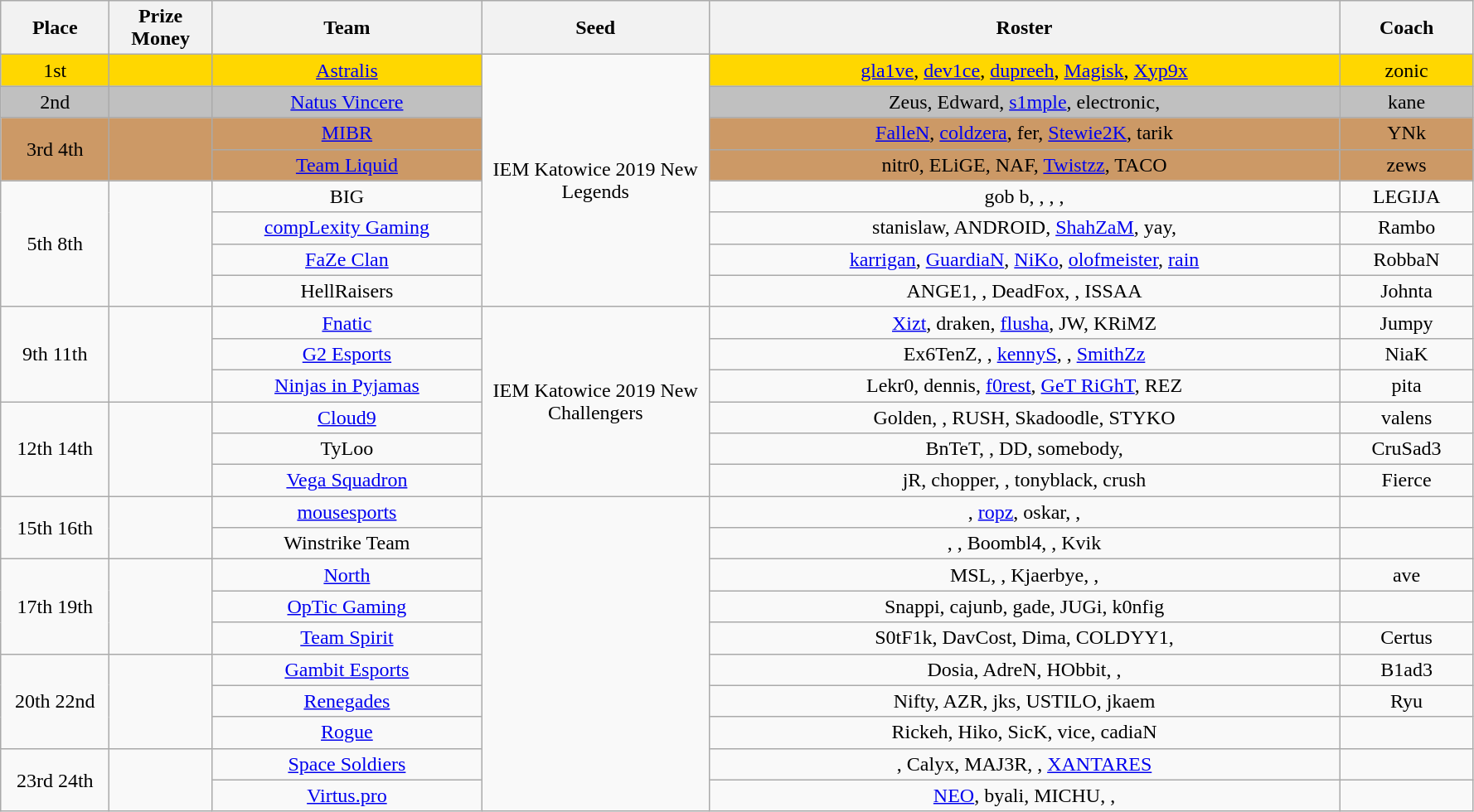<table class="wikitable" style="text-align:center">
<tr>
<th width="80px">Place</th>
<th width="75px">Prize Money</th>
<th width="210">Team</th>
<th width="175px">Seed</th>
<th width="500px">Roster</th>
<th width="100">Coach</th>
</tr>
<tr>
<td style="text-align:center; background:gold;">1st</td>
<td style="text-align:center; background:gold;"></td>
<td style="text-align:center; background:gold;"><a href='#'>Astralis</a></td>
<td rowspan="8">IEM Katowice 2019 New Legends</td>
<td style="text-align:center; background:gold;"><a href='#'>gla1ve</a>,  <a href='#'>dev1ce</a>,  <a href='#'>dupreeh</a>,  <a href='#'>Magisk</a>,  <a href='#'>Xyp9x</a></td>
<td style="text-align:center; background:gold;">zonic</td>
</tr>
<tr>
<td style="text-align:center; background:silver;">2nd</td>
<td style="text-align:center; background:silver;"></td>
<td style="text-align:center; background:silver;"><a href='#'>Natus Vincere</a></td>
<td style="text-align:center; background:silver;">Zeus,  Edward,  <a href='#'>s1mple</a>,  electronic,  </td>
<td style="text-align:center; background:silver;">kane</td>
</tr>
<tr>
<td style="text-align:center; background:#c96;" rowspan="2">3rd  4th</td>
<td style="text-align:center; background:#c96;" rowspan="2"></td>
<td style="text-align:center; background:#c96;"><a href='#'>MIBR</a></td>
<td style="text-align:center; background:#c96;"><a href='#'>FalleN</a>,  <a href='#'>coldzera</a>,  fer,  <a href='#'>Stewie2K</a>,  tarik</td>
<td style="text-align:center; background:#c96;">YNk</td>
</tr>
<tr>
<td style="text-align:center; background:#c96;"><a href='#'>Team Liquid</a></td>
<td style="text-align:center; background:#c96;">nitr0,  ELiGE,  NAF,  <a href='#'>Twistzz</a>,  TACO</td>
<td style="text-align:center; background:#c96;">zews</td>
</tr>
<tr>
<td rowspan="4">5th  8th</td>
<td rowspan="4"></td>
<td>BIG</td>
<td>gob b,  ,  ,  ,  </td>
<td>LEGIJA</td>
</tr>
<tr>
<td><a href='#'>compLexity Gaming</a></td>
<td>stanislaw,  ANDROID,  <a href='#'>ShahZaM</a>,  yay,  </td>
<td>Rambo</td>
</tr>
<tr>
<td><a href='#'>FaZe Clan</a></td>
<td><a href='#'>karrigan</a>,  <a href='#'>GuardiaN</a>,  <a href='#'>NiKo</a>,  <a href='#'>olofmeister</a>,  <a href='#'>rain</a></td>
<td>RobbaN</td>
</tr>
<tr>
<td>HellRaisers</td>
<td>ANGE1,  ,  DeadFox,  ,  ISSAA</td>
<td>Johnta</td>
</tr>
<tr>
<td rowspan="3">9th  11th</td>
<td rowspan="3"></td>
<td><a href='#'>Fnatic</a></td>
<td rowspan="6">IEM Katowice 2019 New Challengers</td>
<td><a href='#'>Xizt</a>,  draken,  <a href='#'>flusha</a>,  JW,  KRiMZ</td>
<td>Jumpy</td>
</tr>
<tr>
<td><a href='#'>G2 Esports</a></td>
<td>Ex6TenZ,  ,  <a href='#'>kennyS</a>,  ,  <a href='#'>SmithZz</a></td>
<td>NiaK</td>
</tr>
<tr>
<td><a href='#'>Ninjas in Pyjamas</a></td>
<td>Lekr0,  dennis,  <a href='#'>f0rest</a>,  <a href='#'>GeT RiGhT</a>,  REZ</td>
<td>pita</td>
</tr>
<tr>
<td rowspan="3">12th  14th</td>
<td rowspan="3"></td>
<td><a href='#'>Cloud9</a></td>
<td>Golden,  ,  RUSH,  Skadoodle,  STYKO</td>
<td>valens</td>
</tr>
<tr>
<td>TyLoo</td>
<td>BnTeT,  ,  DD,  somebody,  </td>
<td>CruSad3</td>
</tr>
<tr>
<td><a href='#'>Vega Squadron</a></td>
<td>jR,  chopper,  ,  tonyblack,  crush</td>
<td>Fierce</td>
</tr>
<tr>
<td rowspan="2">15th  16th</td>
<td rowspan="2"></td>
<td><a href='#'>mousesports</a></td>
<td rowspan="10"></td>
<td>,  <a href='#'>ropz</a>,  oskar,  ,  </td>
<td></td>
</tr>
<tr>
<td>Winstrike Team</td>
<td>,  ,  Boombl4,  ,  Kvik</td>
<td></td>
</tr>
<tr>
<td rowspan="3">17th  19th</td>
<td rowspan="3"></td>
<td><a href='#'>North</a></td>
<td>MSL,  ,  Kjaerbye,  ,  </td>
<td>ave</td>
</tr>
<tr>
<td><a href='#'>OpTic Gaming</a></td>
<td>Snappi,  cajunb,  gade,  JUGi,  k0nfig</td>
<td></td>
</tr>
<tr>
<td><a href='#'>Team Spirit</a></td>
<td>S0tF1k,  DavCost,  Dima,  COLDYY1,  </td>
<td>Certus</td>
</tr>
<tr>
<td rowspan="3">20th  22nd</td>
<td rowspan="3"></td>
<td><a href='#'>Gambit Esports</a></td>
<td>Dosia,  AdreN,  HObbit,  ,  </td>
<td>B1ad3</td>
</tr>
<tr>
<td><a href='#'>Renegades</a></td>
<td>Nifty,  AZR,  jks,  USTILO,  jkaem</td>
<td>Ryu</td>
</tr>
<tr>
<td><a href='#'>Rogue</a></td>
<td>Rickeh,  Hiko,  SicK,  vice,  cadiaN</td>
<td></td>
</tr>
<tr>
<td rowspan="2">23rd  24th</td>
<td rowspan="2"></td>
<td><a href='#'>Space Soldiers</a></td>
<td>,  Calyx,  MAJ3R,  ,  <a href='#'>XANTARES</a></td>
<td></td>
</tr>
<tr>
<td><a href='#'>Virtus.pro</a></td>
<td><a href='#'>NEO</a>,  byali,  MICHU,  ,  </td>
<td></td>
</tr>
</table>
